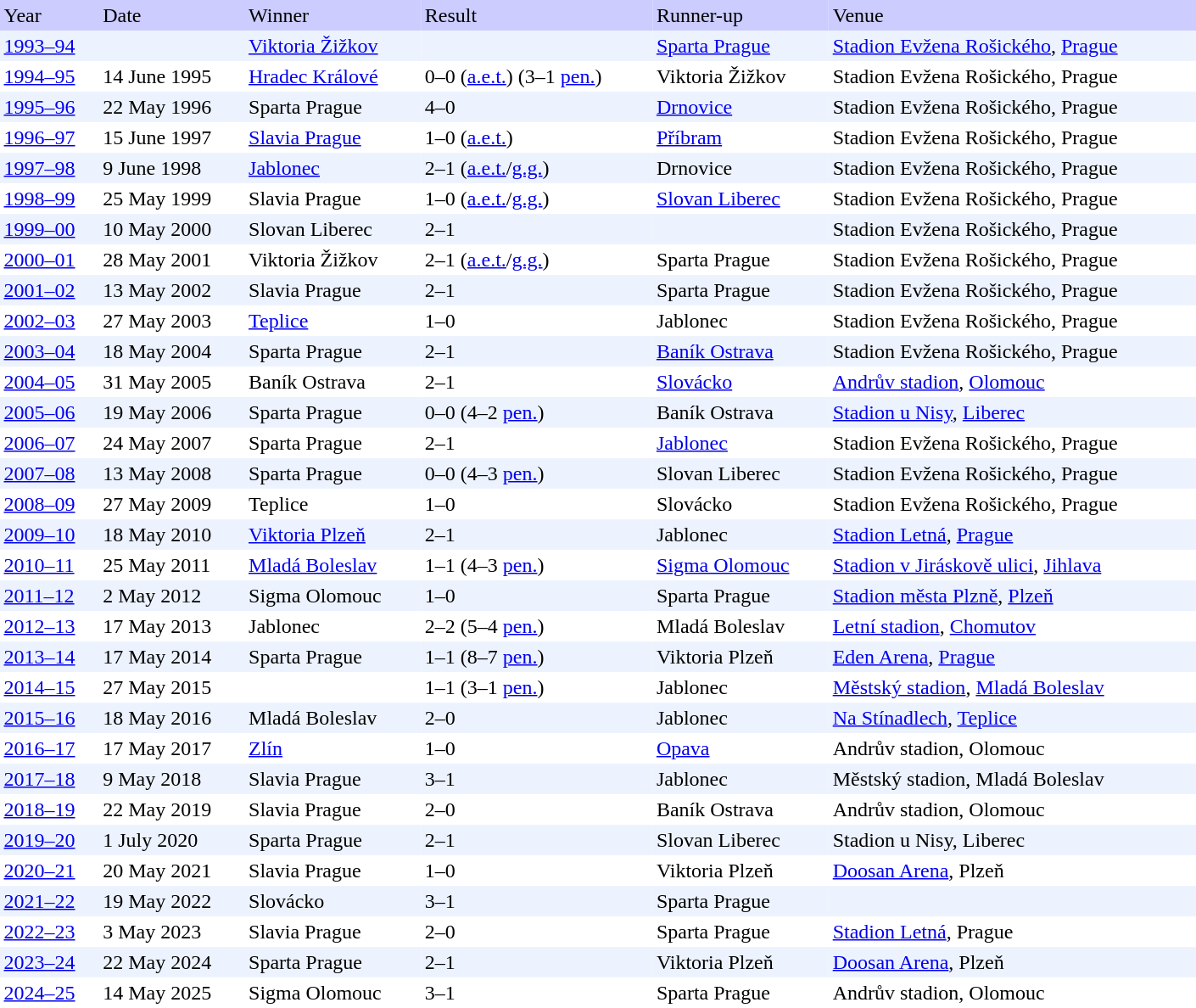<table border=0 cellspacing=0 width="940" cellpadding=3 style="border– 1px solid #aaaaaa;">
<tr bgcolor=#ccccff>
<td>Year</td>
<td>Date</td>
<td>Winner</td>
<td>Result</td>
<td>Runner-up</td>
<td>Venue</td>
</tr>
<tr bgcolor=#edf3fe>
<td><a href='#'>1993–94</a></td>
<td></td>
<td><a href='#'>Viktoria Žižkov</a></td>
<td></td>
<td><a href='#'>Sparta Prague</a></td>
<td><a href='#'>Stadion Evžena Rošického</a>, <a href='#'>Prague</a></td>
</tr>
<tr bgcolor=#ffffff>
<td><a href='#'>1994–95</a></td>
<td>14 June 1995</td>
<td><a href='#'>Hradec Králové</a></td>
<td>0–0 (<a href='#'>a.e.t.</a>) (3–1 <a href='#'>pen.</a>)</td>
<td>Viktoria Žižkov</td>
<td>Stadion Evžena Rošického, Prague</td>
</tr>
<tr bgcolor=#edf3fe>
<td><a href='#'>1995–96</a></td>
<td>22 May 1996</td>
<td>Sparta Prague</td>
<td>4–0</td>
<td><a href='#'>Drnovice</a></td>
<td>Stadion Evžena Rošického, Prague</td>
</tr>
<tr bgcolor=#ffffff>
<td><a href='#'>1996–97</a></td>
<td>15 June 1997</td>
<td><a href='#'>Slavia Prague</a></td>
<td>1–0 (<a href='#'>a.e.t.</a>)</td>
<td><a href='#'>Příbram</a></td>
<td>Stadion Evžena Rošického, Prague</td>
</tr>
<tr bgcolor=#edf3fe>
<td><a href='#'>1997–98</a></td>
<td>9 June 1998</td>
<td><a href='#'>Jablonec</a></td>
<td>2–1 (<a href='#'>a.e.t.</a>/<a href='#'>g.g.</a>)</td>
<td>Drnovice</td>
<td>Stadion Evžena Rošického, Prague</td>
</tr>
<tr bgcolor=#ffffff>
<td><a href='#'>1998–99</a></td>
<td>25 May 1999</td>
<td>Slavia Prague</td>
<td>1–0 (<a href='#'>a.e.t.</a>/<a href='#'>g.g.</a>)</td>
<td><a href='#'>Slovan Liberec</a></td>
<td>Stadion Evžena Rošického, Prague</td>
</tr>
<tr bgcolor=#edf3fe>
<td><a href='#'>1999–00</a></td>
<td>10 May 2000</td>
<td>Slovan Liberec</td>
<td>2–1</td>
<td></td>
<td>Stadion Evžena Rošického, Prague</td>
</tr>
<tr bgcolor=#ffffff>
<td><a href='#'>2000–01</a></td>
<td>28 May 2001</td>
<td>Viktoria Žižkov</td>
<td>2–1 (<a href='#'>a.e.t.</a>/<a href='#'>g.g.</a>)</td>
<td>Sparta Prague</td>
<td>Stadion Evžena Rošického, Prague</td>
</tr>
<tr bgcolor=#edf3fe>
<td><a href='#'>2001–02</a></td>
<td>13 May 2002</td>
<td>Slavia Prague</td>
<td>2–1</td>
<td>Sparta Prague</td>
<td>Stadion Evžena Rošického, Prague</td>
</tr>
<tr bgcolor=#ffffff>
<td><a href='#'>2002–03</a></td>
<td>27 May 2003</td>
<td><a href='#'>Teplice</a></td>
<td>1–0</td>
<td>Jablonec</td>
<td>Stadion Evžena Rošického, Prague</td>
</tr>
<tr bgcolor=#edf3fe>
<td><a href='#'>2003–04</a></td>
<td>18 May 2004</td>
<td>Sparta Prague</td>
<td>2–1</td>
<td><a href='#'>Baník Ostrava</a></td>
<td>Stadion Evžena Rošického, Prague</td>
</tr>
<tr bgcolor=#ffffff>
<td><a href='#'>2004–05</a></td>
<td>31 May 2005</td>
<td>Baník Ostrava</td>
<td>2–1</td>
<td><a href='#'>Slovácko</a></td>
<td><a href='#'>Andrův stadion</a>, <a href='#'>Olomouc</a></td>
</tr>
<tr bgcolor=#edf3fe>
<td><a href='#'>2005–06</a></td>
<td>19 May 2006</td>
<td>Sparta Prague</td>
<td>0–0 (4–2 <a href='#'>pen.</a>)</td>
<td>Baník Ostrava</td>
<td><a href='#'>Stadion u Nisy</a>, <a href='#'>Liberec</a></td>
</tr>
<tr bgcolor=#ffffff>
<td><a href='#'>2006–07</a></td>
<td>24 May 2007</td>
<td>Sparta Prague</td>
<td>2–1</td>
<td><a href='#'>Jablonec</a></td>
<td>Stadion Evžena Rošického, Prague</td>
</tr>
<tr bgcolor=#edf3fe>
<td><a href='#'>2007–08</a></td>
<td>13 May 2008</td>
<td>Sparta Prague</td>
<td>0–0 (4–3 <a href='#'>pen.</a>)</td>
<td>Slovan Liberec</td>
<td>Stadion Evžena Rošického, Prague</td>
</tr>
<tr bgcolor=#ffffff>
<td><a href='#'>2008–09</a></td>
<td>27 May 2009</td>
<td>Teplice</td>
<td>1–0</td>
<td>Slovácko</td>
<td>Stadion Evžena Rošického, Prague</td>
</tr>
<tr bgcolor=#edf3fe>
<td><a href='#'>2009–10</a></td>
<td>18 May 2010</td>
<td><a href='#'>Viktoria Plzeň</a></td>
<td>2–1</td>
<td>Jablonec</td>
<td><a href='#'>Stadion Letná</a>, <a href='#'>Prague</a></td>
</tr>
<tr bgcolor=#ffffff>
<td><a href='#'>2010–11</a></td>
<td>25 May 2011</td>
<td><a href='#'>Mladá Boleslav</a></td>
<td>1–1 (4–3 <a href='#'>pen.</a>)</td>
<td><a href='#'>Sigma Olomouc</a></td>
<td><a href='#'>Stadion v Jiráskově ulici</a>, <a href='#'>Jihlava</a></td>
</tr>
<tr bgcolor=#edf3fe>
<td><a href='#'>2011–12</a></td>
<td>2 May 2012</td>
<td>Sigma Olomouc</td>
<td>1–0</td>
<td>Sparta Prague</td>
<td><a href='#'>Stadion města Plzně</a>, <a href='#'>Plzeň</a></td>
</tr>
<tr bgcolor=#ffffff>
<td><a href='#'>2012–13</a></td>
<td>17 May 2013</td>
<td>Jablonec</td>
<td>2–2 (5–4 <a href='#'>pen.</a>)</td>
<td>Mladá Boleslav</td>
<td><a href='#'>Letní stadion</a>, <a href='#'>Chomutov</a></td>
</tr>
<tr bgcolor=#edf3fe>
<td><a href='#'>2013–14</a></td>
<td>17 May 2014</td>
<td>Sparta Prague</td>
<td>1–1 (8–7 <a href='#'>pen.</a>)</td>
<td>Viktoria Plzeň</td>
<td><a href='#'>Eden Arena</a>, <a href='#'>Prague</a></td>
</tr>
<tr bgcolor=#ffffff>
<td><a href='#'>2014–15</a></td>
<td>27 May 2015</td>
<td></td>
<td>1–1 (3–1 <a href='#'>pen.</a>)</td>
<td>Jablonec</td>
<td><a href='#'>Městský stadion</a>, <a href='#'>Mladá Boleslav</a></td>
</tr>
<tr bgcolor=#edf3fe>
<td><a href='#'>2015–16</a></td>
<td>18 May 2016</td>
<td>Mladá Boleslav</td>
<td>2–0</td>
<td>Jablonec</td>
<td><a href='#'>Na Stínadlech</a>, <a href='#'>Teplice</a></td>
</tr>
<tr bgcolor=#ffffff>
<td><a href='#'>2016–17</a></td>
<td>17 May 2017</td>
<td><a href='#'>Zlín</a></td>
<td>1–0</td>
<td><a href='#'>Opava</a></td>
<td>Andrův stadion, Olomouc</td>
</tr>
<tr bgcolor=#edf3fe>
<td><a href='#'>2017–18</a></td>
<td>9 May 2018</td>
<td>Slavia Prague</td>
<td>3–1</td>
<td>Jablonec</td>
<td>Městský stadion, Mladá Boleslav</td>
</tr>
<tr bgcolor=#ffffff>
<td><a href='#'>2018–19</a></td>
<td>22 May 2019</td>
<td>Slavia Prague</td>
<td>2–0</td>
<td>Baník Ostrava</td>
<td>Andrův stadion, Olomouc</td>
</tr>
<tr bgcolor=#edf3fe>
<td><a href='#'>2019–20</a></td>
<td>1 July 2020</td>
<td>Sparta Prague</td>
<td>2–1</td>
<td>Slovan Liberec</td>
<td>Stadion u Nisy, Liberec</td>
</tr>
<tr bgcolor=#ffffff>
<td><a href='#'>2020–21</a></td>
<td>20 May 2021</td>
<td>Slavia Prague</td>
<td>1–0</td>
<td>Viktoria Plzeň</td>
<td><a href='#'>Doosan Arena</a>, Plzeň</td>
</tr>
<tr bgcolor=#edf3fe>
<td><a href='#'>2021–22</a></td>
<td>19 May 2022</td>
<td>Slovácko</td>
<td>3–1</td>
<td>Sparta Prague</td>
<td></td>
</tr>
<tr bgcolor=#ffffff>
<td><a href='#'>2022–23</a></td>
<td>3 May 2023</td>
<td>Slavia Prague</td>
<td>2–0</td>
<td>Sparta Prague</td>
<td><a href='#'>Stadion Letná</a>, Prague</td>
</tr>
<tr bgcolor=#edf3fe>
<td><a href='#'>2023–24</a></td>
<td>22 May 2024</td>
<td>Sparta Prague</td>
<td>2–1</td>
<td>Viktoria Plzeň</td>
<td><a href='#'>Doosan Arena</a>, Plzeň</td>
</tr>
<tr bgcolor=#ffffff>
<td><a href='#'>2024–25</a></td>
<td>14 May 2025</td>
<td>Sigma Olomouc</td>
<td>3–1</td>
<td>Sparta Prague</td>
<td>Andrův stadion, Olomouc</td>
</tr>
</table>
